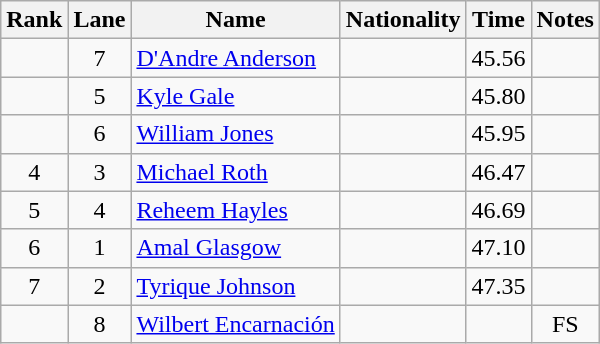<table class="wikitable sortable" style="text-align:center">
<tr>
<th>Rank</th>
<th>Lane</th>
<th>Name</th>
<th>Nationality</th>
<th>Time</th>
<th>Notes</th>
</tr>
<tr>
<td></td>
<td>7</td>
<td align=left><a href='#'>D'Andre Anderson</a></td>
<td align=left></td>
<td>45.56</td>
<td></td>
</tr>
<tr>
<td></td>
<td>5</td>
<td align=left><a href='#'>Kyle Gale</a></td>
<td align=left></td>
<td>45.80</td>
<td></td>
</tr>
<tr>
<td></td>
<td>6</td>
<td align=left><a href='#'>William Jones</a></td>
<td align=left></td>
<td>45.95</td>
<td></td>
</tr>
<tr>
<td>4</td>
<td>3</td>
<td align=left><a href='#'>Michael Roth</a></td>
<td align=left></td>
<td>46.47</td>
<td></td>
</tr>
<tr>
<td>5</td>
<td>4</td>
<td align=left><a href='#'>Reheem Hayles</a></td>
<td align=left></td>
<td>46.69</td>
<td></td>
</tr>
<tr>
<td>6</td>
<td>1</td>
<td align=left><a href='#'>Amal Glasgow</a></td>
<td align=left></td>
<td>47.10</td>
<td></td>
</tr>
<tr>
<td>7</td>
<td>2</td>
<td align=left><a href='#'>Tyrique Johnson</a></td>
<td align=left></td>
<td>47.35</td>
<td></td>
</tr>
<tr>
<td></td>
<td>8</td>
<td align=left><a href='#'>Wilbert Encarnación</a></td>
<td align=left></td>
<td></td>
<td>FS</td>
</tr>
</table>
